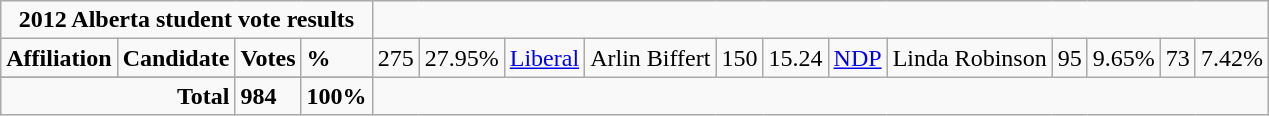<table class="wikitable">
<tr>
<td colspan="5" align=center><strong>2012 Alberta student vote results</strong></td>
</tr>
<tr>
<td colspan="2"><strong>Affiliation</strong></td>
<td><strong>Candidate</strong></td>
<td><strong>Votes</strong></td>
<td><strong>%</strong><br>
</td>
<td>275</td>
<td>27.95%<br></td>
<td><a href='#'>Liberal</a></td>
<td>Arlin Biffert</td>
<td>150</td>
<td>15.24<br></td>
<td><a href='#'>NDP</a></td>
<td>Linda Robinson</td>
<td>95</td>
<td>9.65%<br></td>
<td>73</td>
<td>7.42%</td>
</tr>
<tr>
</tr>
<tr>
<td colspan="3" align="right"><strong>Total</strong></td>
<td><strong>984</strong></td>
<td><strong>100%</strong></td>
</tr>
</table>
